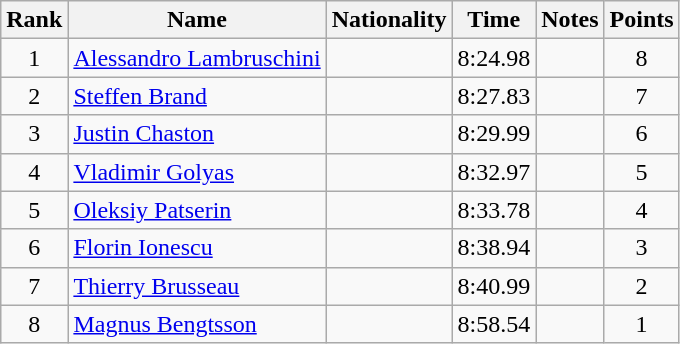<table class="wikitable sortable" style="text-align:center">
<tr>
<th>Rank</th>
<th>Name</th>
<th>Nationality</th>
<th>Time</th>
<th>Notes</th>
<th>Points</th>
</tr>
<tr>
<td>1</td>
<td align=left><a href='#'>Alessandro Lambruschini</a></td>
<td align=left></td>
<td>8:24.98</td>
<td></td>
<td>8</td>
</tr>
<tr>
<td>2</td>
<td align=left><a href='#'>Steffen Brand</a></td>
<td align=left></td>
<td>8:27.83</td>
<td></td>
<td>7</td>
</tr>
<tr>
<td>3</td>
<td align=left><a href='#'>Justin Chaston</a></td>
<td align=left></td>
<td>8:29.99</td>
<td></td>
<td>6</td>
</tr>
<tr>
<td>4</td>
<td align=left><a href='#'>Vladimir Golyas</a></td>
<td align=left></td>
<td>8:32.97</td>
<td></td>
<td>5</td>
</tr>
<tr>
<td>5</td>
<td align=left><a href='#'>Oleksiy Patserin</a></td>
<td align=left></td>
<td>8:33.78</td>
<td></td>
<td>4</td>
</tr>
<tr>
<td>6</td>
<td align=left><a href='#'>Florin Ionescu</a></td>
<td align=left></td>
<td>8:38.94</td>
<td></td>
<td>3</td>
</tr>
<tr>
<td>7</td>
<td align=left><a href='#'>Thierry Brusseau</a></td>
<td align=left></td>
<td>8:40.99</td>
<td></td>
<td>2</td>
</tr>
<tr>
<td>8</td>
<td align=left><a href='#'>Magnus Bengtsson</a></td>
<td align=left></td>
<td>8:58.54</td>
<td></td>
<td>1</td>
</tr>
</table>
